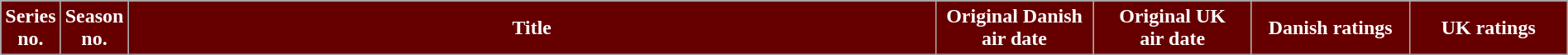<table class="wikitable plainrowheaders" style="width:100%; margin:auto;">
<tr>
<th scope="col" style="background-color: #660000; color:#fff;" width="20">Series no.</th>
<th scope="col" style="background-color: #660000; color:#fff;" width="20">Season no.</th>
<th scope="col" style="background-color: #660000; color:#fff;">Title</th>
<th scope="col" style="background-color: #660000; color:#fff;" width="120">Original Danish<br>air date</th>
<th scope="col" style="background-color: #660000; color:#fff;" width="120">Original UK<br>air date</th>
<th scope="col" style="background-color: #660000; color:#fff;" width="120">Danish ratings</th>
<th scope="col" style="background-color: #660000; color:#fff;" width="120">UK ratings<br>








</th>
</tr>
</table>
